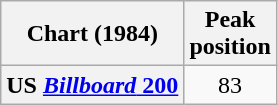<table class="wikitable sortable plainrowheaders">
<tr>
<th scope="col">Chart (1984)</th>
<th scope="col">Peak<br>position</th>
</tr>
<tr>
<th scope="row">US <a href='#'><em>Billboard</em> 200</a></th>
<td style="text-align:center;">83</td>
</tr>
</table>
